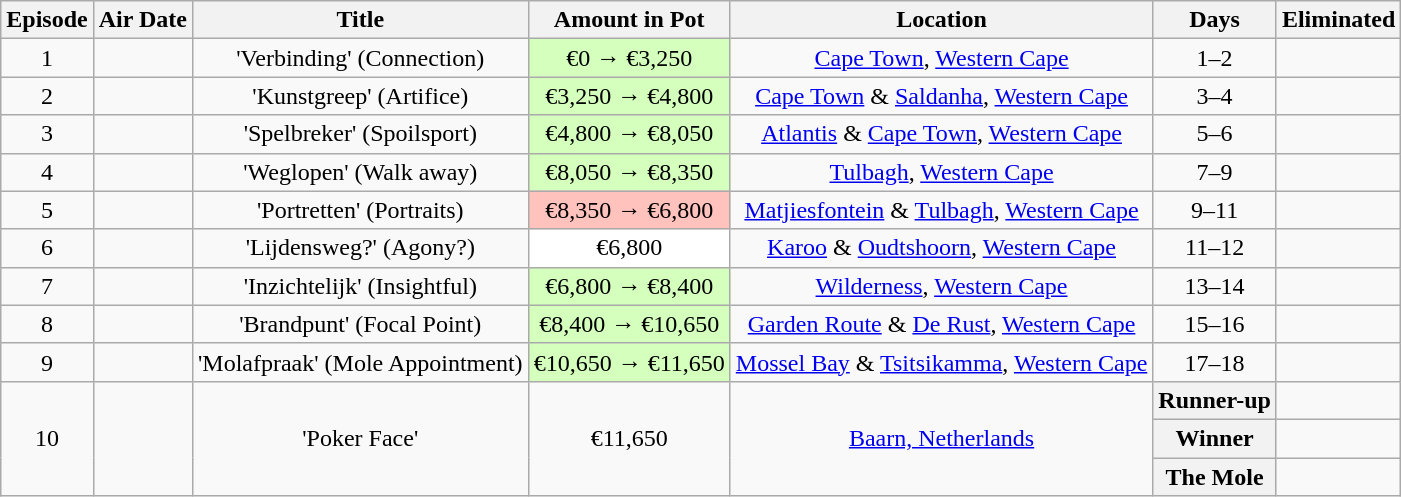<table class="wikitable" style="text-align:center">
<tr>
<th>Episode</th>
<th>Air Date</th>
<th>Title</th>
<th>Amount in Pot</th>
<th>Location</th>
<th>Days</th>
<th>Eliminated</th>
</tr>
<tr>
<td>1</td>
<td></td>
<td>'Verbinding' (Connection)</td>
<td style="background:#D5FFBD">€0 → €3,250</td>
<td><a href='#'>Cape Town</a>, <a href='#'>Western Cape</a></td>
<td>1–2</td>
<td></td>
</tr>
<tr>
<td>2</td>
<td></td>
<td>'Kunstgreep' (Artifice)</td>
<td style="background:#D5FFBD">€3,250 → €4,800</td>
<td><a href='#'>Cape Town</a> & <a href='#'>Saldanha</a>, <a href='#'>Western Cape</a></td>
<td>3–4</td>
<td></td>
</tr>
<tr>
<td>3</td>
<td></td>
<td>'Spelbreker' (Spoilsport)</td>
<td style="background:#D5FFBD">€4,800 → €8,050</td>
<td><a href='#'>Atlantis</a> & <a href='#'>Cape Town</a>, <a href='#'>Western Cape</a></td>
<td>5–6</td>
<td></td>
</tr>
<tr>
<td>4</td>
<td></td>
<td>'Weglopen' (Walk away)</td>
<td style="background:#D5FFBD">€8,050 → €8,350</td>
<td><a href='#'>Tulbagh</a>, <a href='#'>Western Cape</a></td>
<td>7–9</td>
<td></td>
</tr>
<tr>
<td>5</td>
<td></td>
<td>'Portretten' (Portraits)</td>
<td style="background:#FFC2BD">€8,350 → €6,800</td>
<td><a href='#'>Matjiesfontein</a> & <a href='#'>Tulbagh</a>, <a href='#'>Western Cape</a></td>
<td>9–11</td>
<td></td>
</tr>
<tr>
<td>6</td>
<td></td>
<td>'Lijdensweg?' (Agony?)</td>
<td style="background:white">€6,800</td>
<td><a href='#'>Karoo</a> & <a href='#'>Oudtshoorn</a>, <a href='#'>Western Cape</a></td>
<td>11–12</td>
<td></td>
</tr>
<tr>
<td>7</td>
<td></td>
<td>'Inzichtelijk' (Insightful)</td>
<td style="background:#D5FFBD">€6,800 → €8,400</td>
<td><a href='#'>Wilderness</a>, <a href='#'>Western Cape</a></td>
<td>13–14</td>
<td></td>
</tr>
<tr>
<td>8</td>
<td></td>
<td>'Brandpunt' (Focal Point)</td>
<td style="background:#D5FFBD">€8,400 → €10,650</td>
<td><a href='#'>Garden Route</a> & <a href='#'>De Rust</a>, <a href='#'>Western Cape</a></td>
<td>15–16</td>
<td></td>
</tr>
<tr>
<td>9</td>
<td></td>
<td>'Molafpraak' (Mole Appointment)</td>
<td style="background:#D5FFBD">€10,650 → €11,650</td>
<td><a href='#'>Mossel Bay</a> & <a href='#'>Tsitsikamma</a>, <a href='#'>Western Cape</a></td>
<td>17–18</td>
<td></td>
</tr>
<tr>
<td rowspan=3>10</td>
<td rowspan=3></td>
<td rowspan=3>'Poker Face'</td>
<td rowspan=3>€11,650</td>
<td rowspan=3><a href='#'>Baarn, Netherlands</a></td>
<th>Runner-up</th>
<td></td>
</tr>
<tr>
<th>Winner</th>
<td></td>
</tr>
<tr>
<th>The Mole</th>
<td></td>
</tr>
</table>
